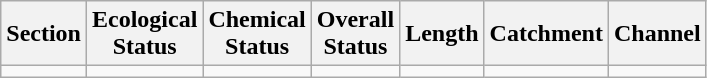<table class="wikitable">
<tr>
<th>Section</th>
<th>Ecological<br>Status</th>
<th>Chemical<br>Status</th>
<th>Overall<br>Status</th>
<th>Length</th>
<th>Catchment</th>
<th>Channel</th>
</tr>
<tr>
<td></td>
<td></td>
<td></td>
<td></td>
<td></td>
<td></td>
<td></td>
</tr>
</table>
